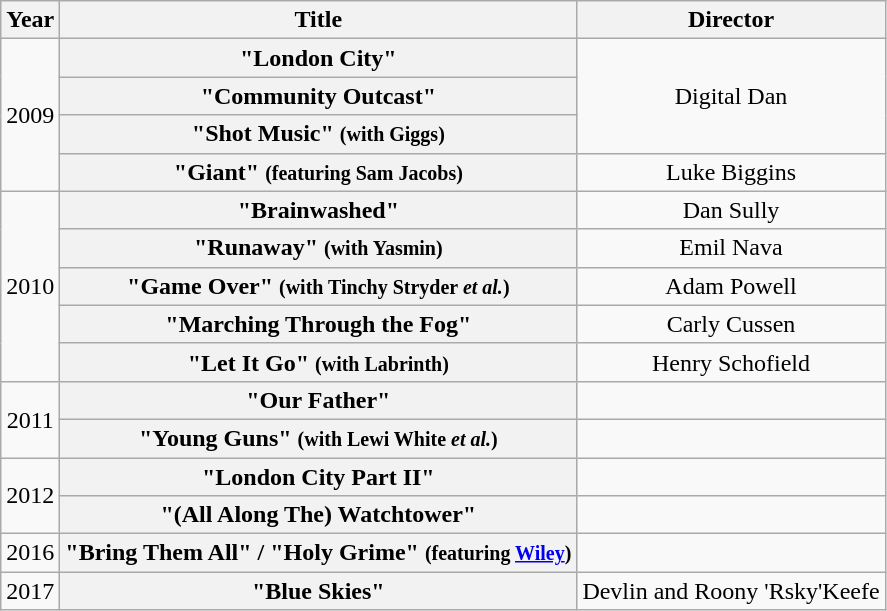<table class="wikitable plainrowheaders" style="text-align:center;">
<tr>
<th scope="col">Year</th>
<th scope="col">Title</th>
<th scope="col">Director</th>
</tr>
<tr>
<td rowspan="4">2009</td>
<th scope="row">"London City"</th>
<td rowspan="3">Digital Dan<br></td>
</tr>
<tr>
<th scope="row">"Community Outcast"</th>
</tr>
<tr>
<th scope="row">"Shot Music" <small>(with Giggs)</small></th>
</tr>
<tr>
<th scope="row">"Giant" <small>(featuring Sam Jacobs)</small></th>
<td>Luke Biggins</td>
</tr>
<tr>
<td rowspan="5">2010</td>
<th scope="row">"Brainwashed"</th>
<td>Dan Sully</td>
</tr>
<tr>
<th scope="row">"Runaway" <small>(with Yasmin)</small></th>
<td>Emil Nava</td>
</tr>
<tr>
<th scope="row">"Game Over" <small>(with Tinchy Stryder <em>et al.</em>)</small></th>
<td>Adam Powell</td>
</tr>
<tr>
<th scope="row">"Marching Through the Fog"</th>
<td>Carly Cussen</td>
</tr>
<tr>
<th scope="row">"Let It Go" <small>(with Labrinth)</small></th>
<td>Henry Schofield</td>
</tr>
<tr>
<td rowspan="2">2011</td>
<th scope="row">"Our Father"</th>
<td></td>
</tr>
<tr>
<th scope="row">"Young Guns" <small>(with Lewi White <em>et al.</em>)</small></th>
<td></td>
</tr>
<tr>
<td rowspan="2">2012</td>
<th scope="row">"London City Part II"</th>
<td></td>
</tr>
<tr>
<th scope="row">"(All Along The) Watchtower"</th>
<td></td>
</tr>
<tr>
<td>2016</td>
<th scope="row">"Bring Them All" / "Holy Grime" <small>(featuring <a href='#'>Wiley</a>)</small></th>
<td></td>
</tr>
<tr>
<td>2017</td>
<th scope="row">"Blue Skies"</th>
<td>Devlin and Roony 'Rsky'Keefe</td>
</tr>
</table>
